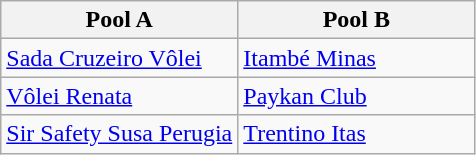<table class="wikitable">
<tr>
<th width=50%>Pool A</th>
<th width=50%>Pool B</th>
</tr>
<tr>
<td> <a href='#'>Sada Cruzeiro Vôlei</a></td>
<td> <a href='#'>Itambé Minas</a></td>
</tr>
<tr>
<td> <a href='#'>Vôlei Renata</a></td>
<td> <a href='#'>Paykan Club</a></td>
</tr>
<tr>
<td> <a href='#'>Sir Safety Susa Perugia</a></td>
<td> <a href='#'>Trentino Itas</a></td>
</tr>
</table>
